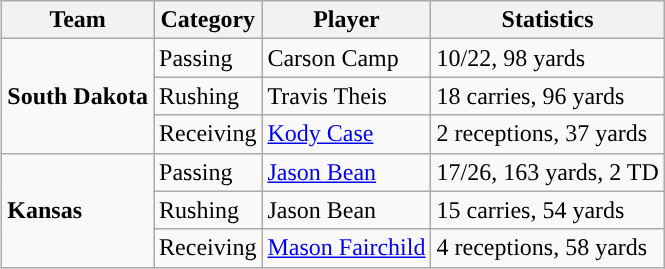<table class="wikitable" style="float: right;">
<tr>
<th>Team</th>
<th>Category</th>
<th>Player</th>
<th>Statistics</th>
</tr>
<tr>
<td rowspan=3><strong>South Dakota</strong></td>
<td>Passing</td>
<td>Carson Camp</td>
<td>10/22, 98 yards</td>
</tr>
<tr>
<td>Rushing</td>
<td>Travis Theis</td>
<td>18 carries, 96 yards</td>
</tr>
<tr>
<td>Receiving</td>
<td><a href='#'>Kody Case</a></td>
<td>2 receptions, 37 yards</td>
</tr>
<tr>
<td rowspan=3><strong>Kansas</strong></td>
<td>Passing</td>
<td><a href='#'>Jason Bean</a></td>
<td>17/26, 163 yards, 2 TD</td>
</tr>
<tr>
<td>Rushing</td>
<td>Jason Bean</td>
<td>15 carries, 54 yards</td>
</tr>
<tr>
<td>Receiving</td>
<td><a href='#'>Mason Fairchild</a></td>
<td>4 receptions, 58 yards</td>
</tr>
</table>
